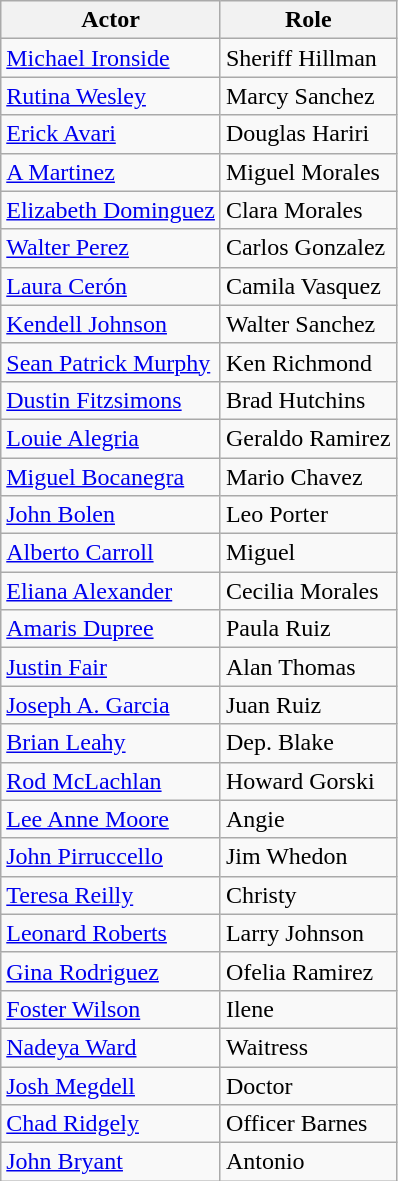<table class="wikitable">
<tr>
<th>Actor</th>
<th>Role</th>
</tr>
<tr>
<td><a href='#'>Michael Ironside</a></td>
<td>Sheriff Hillman</td>
</tr>
<tr>
<td><a href='#'>Rutina Wesley</a></td>
<td>Marcy Sanchez</td>
</tr>
<tr>
<td><a href='#'>Erick Avari</a></td>
<td>Douglas Hariri</td>
</tr>
<tr>
<td><a href='#'>A Martinez</a></td>
<td>Miguel Morales</td>
</tr>
<tr>
<td><a href='#'>Elizabeth Dominguez</a></td>
<td>Clara Morales</td>
</tr>
<tr>
<td><a href='#'>Walter Perez</a></td>
<td>Carlos Gonzalez</td>
</tr>
<tr>
<td><a href='#'>Laura Cerón</a></td>
<td>Camila Vasquez</td>
</tr>
<tr>
<td><a href='#'>Kendell Johnson</a></td>
<td>Walter Sanchez</td>
</tr>
<tr>
<td><a href='#'>Sean Patrick Murphy</a></td>
<td>Ken Richmond</td>
</tr>
<tr>
<td><a href='#'>Dustin Fitzsimons</a></td>
<td>Brad Hutchins</td>
</tr>
<tr>
<td><a href='#'>Louie Alegria</a></td>
<td>Geraldo Ramirez</td>
</tr>
<tr>
<td><a href='#'>Miguel Bocanegra</a></td>
<td>Mario Chavez</td>
</tr>
<tr>
<td><a href='#'>John Bolen</a></td>
<td>Leo Porter</td>
</tr>
<tr>
<td><a href='#'>Alberto Carroll</a></td>
<td>Miguel</td>
</tr>
<tr>
<td><a href='#'>Eliana Alexander</a></td>
<td>Cecilia Morales</td>
</tr>
<tr>
<td><a href='#'>Amaris Dupree</a></td>
<td>Paula Ruiz</td>
</tr>
<tr>
<td><a href='#'>Justin Fair</a></td>
<td>Alan Thomas</td>
</tr>
<tr>
<td><a href='#'>Joseph A. Garcia</a></td>
<td>Juan Ruiz</td>
</tr>
<tr>
<td><a href='#'>Brian Leahy</a></td>
<td>Dep. Blake</td>
</tr>
<tr>
<td><a href='#'>Rod McLachlan</a></td>
<td>Howard Gorski</td>
</tr>
<tr>
<td><a href='#'>Lee Anne Moore</a></td>
<td>Angie</td>
</tr>
<tr>
<td><a href='#'>John Pirruccello</a></td>
<td>Jim Whedon</td>
</tr>
<tr>
<td><a href='#'>Teresa Reilly</a></td>
<td>Christy</td>
</tr>
<tr>
<td><a href='#'>Leonard Roberts</a></td>
<td>Larry Johnson</td>
</tr>
<tr>
<td><a href='#'>Gina Rodriguez</a></td>
<td>Ofelia Ramirez</td>
</tr>
<tr>
<td><a href='#'>Foster Wilson</a></td>
<td>Ilene</td>
</tr>
<tr>
<td><a href='#'>Nadeya Ward</a></td>
<td>Waitress</td>
</tr>
<tr>
<td><a href='#'>Josh Megdell</a></td>
<td>Doctor</td>
</tr>
<tr>
<td><a href='#'>Chad Ridgely</a></td>
<td>Officer Barnes</td>
</tr>
<tr>
<td><a href='#'>John Bryant</a></td>
<td>Antonio</td>
</tr>
</table>
